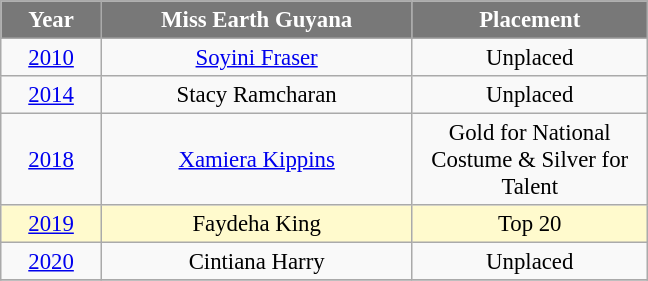<table class="wikitable sortable" style="font-size: 95%; text-align:center">
<tr>
<th width="60" style="background-color:#787878;color:#FFFFFF;">Year</th>
<th width="200" style="background-color:#787878;color:#FFFFFF;">Miss Earth Guyana</th>
<th width="150" style="background-color:#787878;color:#FFFFFF;">Placement</th>
</tr>
<tr>
<td><a href='#'>2010</a></td>
<td><a href='#'>Soyini Fraser</a></td>
<td>Unplaced</td>
</tr>
<tr>
<td><a href='#'>2014</a></td>
<td>Stacy Ramcharan</td>
<td>Unplaced</td>
</tr>
<tr>
<td><a href='#'>2018</a></td>
<td><a href='#'>Xamiera Kippins</a></td>
<td>Gold for National Costume & Silver for Talent</td>
</tr>
<tr style="background-color:#FFFACD;">
<td><a href='#'>2019</a></td>
<td>Faydeha King</td>
<td>Top 20</td>
</tr>
<tr>
<td><a href='#'>2020</a></td>
<td>Cintiana Harry</td>
<td>Unplaced</td>
</tr>
<tr>
</tr>
</table>
